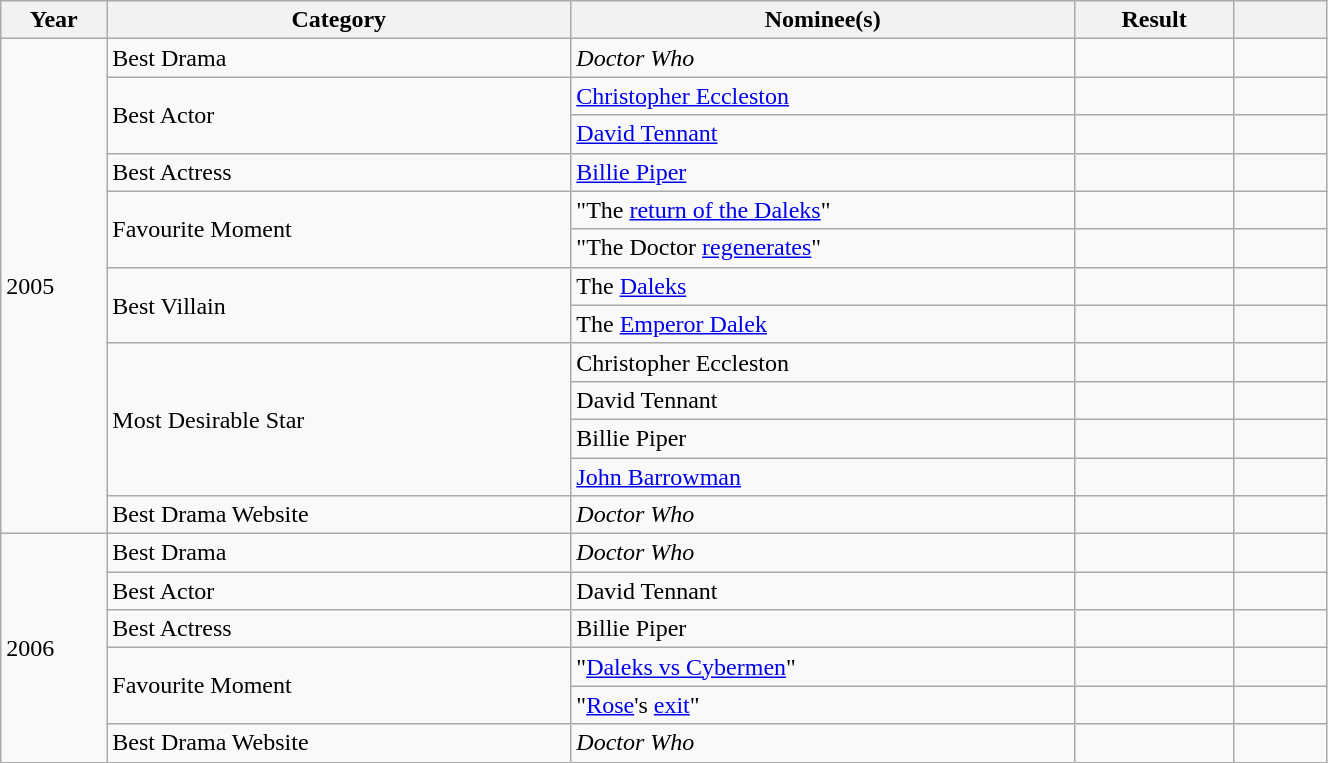<table class="wikitable" style="width:70%">
<tr>
<th style="width:8%">Year</th>
<th style="width:35%">Category</th>
<th style="width:38%">Nominee(s)</th>
<th style="width:12%">Result</th>
<th style="width:7%"></th>
</tr>
<tr>
<td rowspan="13">2005</td>
<td>Best Drama</td>
<td><em>Doctor Who</em></td>
<td></td>
<td></td>
</tr>
<tr>
<td rowspan="2">Best Actor</td>
<td><a href='#'>Christopher Eccleston</a></td>
<td></td>
<td></td>
</tr>
<tr>
<td><a href='#'>David Tennant</a></td>
<td></td>
<td></td>
</tr>
<tr>
<td>Best Actress</td>
<td><a href='#'>Billie Piper</a></td>
<td></td>
<td></td>
</tr>
<tr>
<td rowspan="2">Favourite Moment</td>
<td>"The <a href='#'>return of the Daleks</a>"</td>
<td></td>
<td></td>
</tr>
<tr>
<td>"The Doctor <a href='#'>regenerates</a>"</td>
<td></td>
<td></td>
</tr>
<tr>
<td rowspan="2">Best Villain</td>
<td>The <a href='#'>Daleks</a></td>
<td></td>
<td></td>
</tr>
<tr>
<td>The <a href='#'>Emperor Dalek</a></td>
<td></td>
<td></td>
</tr>
<tr>
<td rowspan="4">Most Desirable Star</td>
<td>Christopher Eccleston</td>
<td></td>
<td></td>
</tr>
<tr>
<td>David Tennant</td>
<td></td>
<td></td>
</tr>
<tr>
<td>Billie Piper</td>
<td></td>
<td></td>
</tr>
<tr>
<td><a href='#'>John Barrowman</a></td>
<td></td>
<td></td>
</tr>
<tr>
<td>Best Drama Website</td>
<td><em>Doctor Who</em></td>
<td></td>
<td></td>
</tr>
<tr>
<td rowspan="6">2006</td>
<td>Best Drama</td>
<td><em>Doctor Who</em></td>
<td></td>
<td></td>
</tr>
<tr>
<td>Best Actor</td>
<td>David Tennant</td>
<td></td>
<td></td>
</tr>
<tr>
<td>Best Actress</td>
<td>Billie Piper</td>
<td></td>
<td></td>
</tr>
<tr>
<td rowspan="2">Favourite Moment</td>
<td>"<a href='#'>Daleks vs Cybermen</a>"</td>
<td></td>
<td></td>
</tr>
<tr>
<td>"<a href='#'>Rose</a>'s <a href='#'>exit</a>"</td>
<td></td>
<td></td>
</tr>
<tr>
<td>Best Drama Website</td>
<td><em>Doctor Who</em></td>
<td></td>
<td></td>
</tr>
</table>
